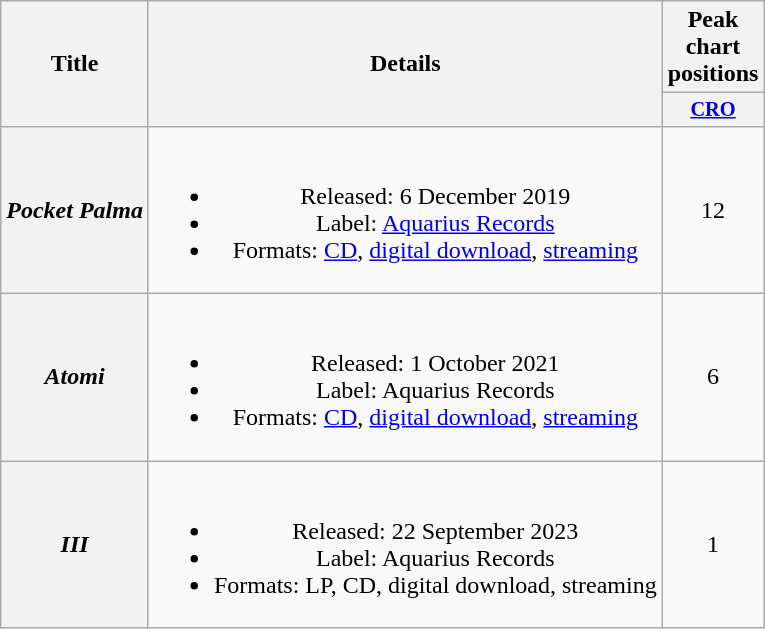<table class="wikitable plainrowheaders" style="text-align:center;">
<tr>
<th scope="col" rowspan="2">Title</th>
<th scope="col" rowspan="2">Details</th>
<th scope="col" colspan="1">Peak chart positions</th>
</tr>
<tr>
<th scope="col" style="width:3em;font-size:85%;"><a href='#'>CRO</a><br></th>
</tr>
<tr>
<th scope="row"><em>Pocket Palma</em></th>
<td><br><ul><li>Released: 6 December 2019</li><li>Label: <a href='#'>Aquarius Records</a></li><li>Formats: <a href='#'>CD</a>, <a href='#'>digital download</a>, <a href='#'>streaming</a></li></ul></td>
<td>12</td>
</tr>
<tr>
<th scope="row"><em>Atomi</em></th>
<td><br><ul><li>Released: 1 October 2021</li><li>Label: Aquarius Records</li><li>Formats: <a href='#'>CD</a>, <a href='#'>digital download</a>, <a href='#'>streaming</a></li></ul></td>
<td>6</td>
</tr>
<tr>
<th scope="row"><em>III</em></th>
<td><br><ul><li>Released: 22 September 2023</li><li>Label: Aquarius Records</li><li>Formats: LP, CD, digital download, streaming</li></ul></td>
<td>1</td>
</tr>
</table>
